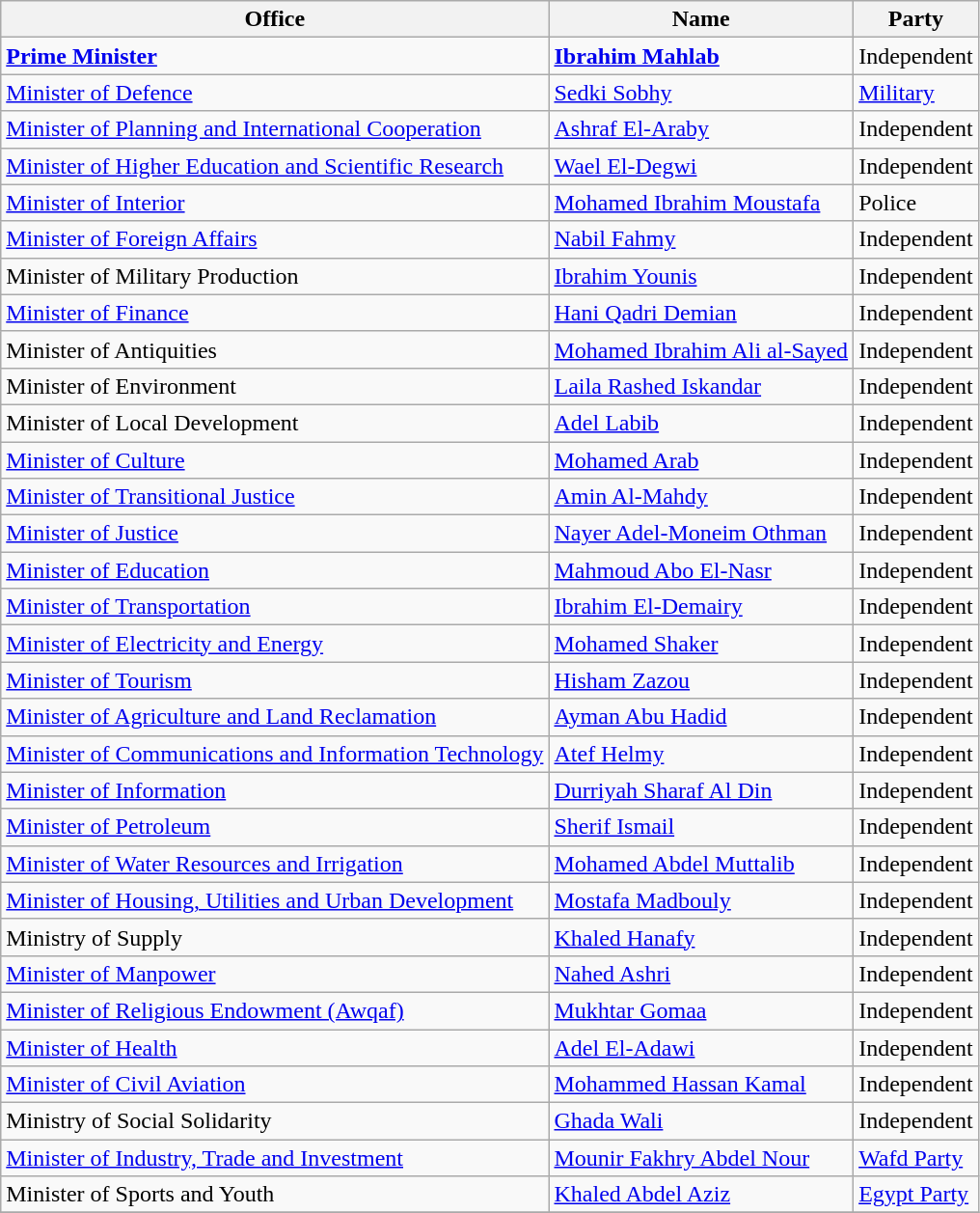<table class="wikitable">
<tr>
<th>Office</th>
<th>Name</th>
<th>Party</th>
</tr>
<tr>
<td><strong><a href='#'>Prime Minister</a></strong></td>
<td><strong><a href='#'>Ibrahim Mahlab</a></strong></td>
<td>Independent</td>
</tr>
<tr>
<td><a href='#'>Minister of Defence</a></td>
<td><a href='#'>Sedki Sobhy</a></td>
<td><a href='#'>Military</a></td>
</tr>
<tr>
<td><a href='#'>Minister of Planning and International Cooperation</a></td>
<td><a href='#'>Ashraf El-Araby</a></td>
<td>Independent</td>
</tr>
<tr>
<td><a href='#'>Minister of Higher Education and Scientific Research</a></td>
<td><a href='#'>Wael El-Degwi</a></td>
<td>Independent</td>
</tr>
<tr>
<td><a href='#'>Minister of Interior</a></td>
<td><a href='#'>Mohamed Ibrahim Moustafa</a></td>
<td>Police</td>
</tr>
<tr>
<td><a href='#'>Minister of Foreign Affairs</a></td>
<td><a href='#'>Nabil Fahmy</a></td>
<td>Independent</td>
</tr>
<tr>
<td>Minister of Military Production</td>
<td><a href='#'>Ibrahim Younis</a></td>
<td>Independent</td>
</tr>
<tr>
<td><a href='#'>Minister of Finance</a></td>
<td><a href='#'>Hani Qadri Demian</a></td>
<td>Independent</td>
</tr>
<tr>
<td>Minister of Antiquities</td>
<td><a href='#'>Mohamed Ibrahim Ali al-Sayed</a></td>
<td>Independent</td>
</tr>
<tr>
<td>Minister of Environment</td>
<td><a href='#'>Laila Rashed Iskandar</a></td>
<td>Independent</td>
</tr>
<tr>
<td>Minister of Local Development</td>
<td><a href='#'>Adel Labib</a></td>
<td>Independent</td>
</tr>
<tr>
<td><a href='#'>Minister of Culture</a></td>
<td><a href='#'>Mohamed Arab</a></td>
<td>Independent</td>
</tr>
<tr>
<td><a href='#'>Minister of Transitional Justice</a></td>
<td><a href='#'>Amin Al-Mahdy</a></td>
<td>Independent</td>
</tr>
<tr>
<td><a href='#'>Minister of Justice</a></td>
<td><a href='#'>Nayer Adel-Moneim Othman</a></td>
<td>Independent</td>
</tr>
<tr>
<td><a href='#'>Minister of Education</a></td>
<td><a href='#'>Mahmoud Abo El-Nasr</a></td>
<td>Independent</td>
</tr>
<tr>
<td><a href='#'>Minister of Transportation</a></td>
<td><a href='#'>Ibrahim El-Demairy</a></td>
<td>Independent</td>
</tr>
<tr>
<td><a href='#'>Minister of Electricity and Energy</a></td>
<td><a href='#'>Mohamed Shaker</a></td>
<td>Independent</td>
</tr>
<tr>
<td><a href='#'>Minister of Tourism</a></td>
<td><a href='#'>Hisham Zazou</a></td>
<td>Independent</td>
</tr>
<tr>
<td><a href='#'>Minister of Agriculture and Land Reclamation</a></td>
<td><a href='#'>Ayman Abu Hadid</a></td>
<td>Independent</td>
</tr>
<tr>
<td><a href='#'>Minister of Communications and Information Technology</a></td>
<td><a href='#'>Atef Helmy</a></td>
<td>Independent</td>
</tr>
<tr>
<td><a href='#'>Minister of Information</a></td>
<td><a href='#'>Durriyah Sharaf Al Din</a></td>
<td>Independent</td>
</tr>
<tr>
<td><a href='#'>Minister of Petroleum</a></td>
<td><a href='#'>Sherif Ismail</a></td>
<td>Independent</td>
</tr>
<tr>
<td><a href='#'>Minister of Water Resources and Irrigation</a></td>
<td><a href='#'>Mohamed Abdel Muttalib</a></td>
<td>Independent</td>
</tr>
<tr>
<td><a href='#'>Minister of Housing, Utilities and Urban Development</a></td>
<td><a href='#'>Mostafa Madbouly</a></td>
<td>Independent</td>
</tr>
<tr>
<td>Ministry of Supply</td>
<td><a href='#'>Khaled Hanafy</a></td>
<td>Independent</td>
</tr>
<tr>
<td><a href='#'>Minister of Manpower</a></td>
<td><a href='#'>Nahed Ashri</a></td>
<td>Independent</td>
</tr>
<tr>
<td><a href='#'>Minister of Religious Endowment (Awqaf)</a></td>
<td><a href='#'>Mukhtar Gomaa</a></td>
<td>Independent</td>
</tr>
<tr>
<td><a href='#'>Minister of Health</a></td>
<td><a href='#'>Adel El-Adawi</a></td>
<td>Independent</td>
</tr>
<tr>
<td><a href='#'>Minister of Civil Aviation</a></td>
<td><a href='#'>Mohammed Hassan Kamal</a></td>
<td>Independent</td>
</tr>
<tr>
<td>Ministry of Social Solidarity</td>
<td><a href='#'>Ghada Wali</a></td>
<td>Independent</td>
</tr>
<tr>
<td><a href='#'>Minister of Industry, Trade and Investment</a></td>
<td><a href='#'>Mounir Fakhry Abdel Nour</a></td>
<td><a href='#'>Wafd Party</a></td>
</tr>
<tr>
<td>Minister of Sports and Youth</td>
<td><a href='#'>Khaled Abdel Aziz</a></td>
<td><a href='#'>Egypt Party</a></td>
</tr>
<tr>
</tr>
</table>
